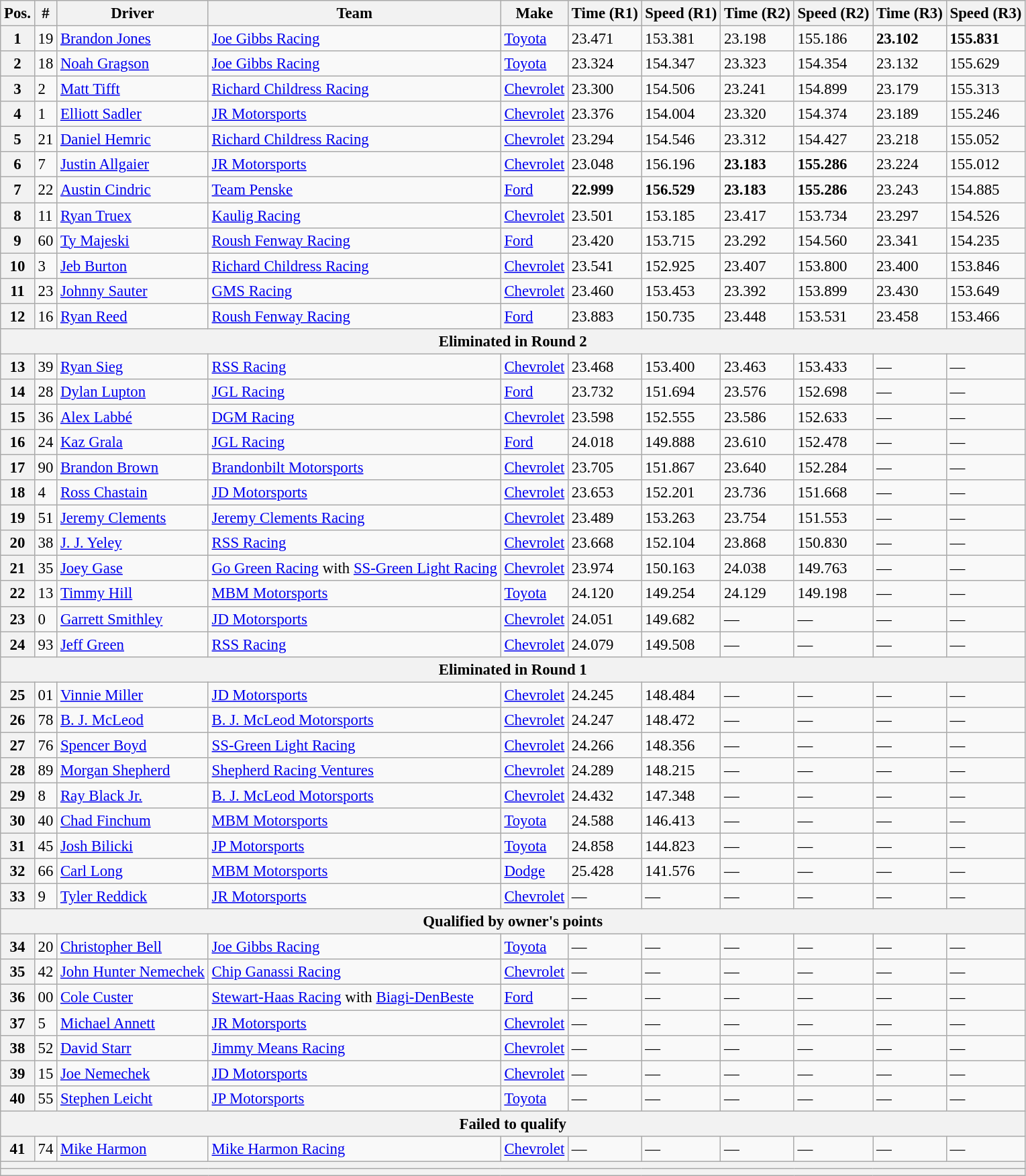<table class="wikitable" style="font-size:95%">
<tr>
<th>Pos.</th>
<th>#</th>
<th>Driver</th>
<th>Team</th>
<th>Make</th>
<th>Time (R1)</th>
<th>Speed (R1)</th>
<th>Time (R2)</th>
<th>Speed (R2)</th>
<th>Time (R3)</th>
<th>Speed (R3)</th>
</tr>
<tr>
<th>1</th>
<td>19</td>
<td><a href='#'>Brandon Jones</a></td>
<td><a href='#'>Joe Gibbs Racing</a></td>
<td><a href='#'>Toyota</a></td>
<td>23.471</td>
<td>153.381</td>
<td>23.198</td>
<td>155.186</td>
<td><strong>23.102</strong></td>
<td><strong>155.831</strong></td>
</tr>
<tr>
<th>2</th>
<td>18</td>
<td><a href='#'>Noah Gragson</a></td>
<td><a href='#'>Joe Gibbs Racing</a></td>
<td><a href='#'>Toyota</a></td>
<td>23.324</td>
<td>154.347</td>
<td>23.323</td>
<td>154.354</td>
<td>23.132</td>
<td>155.629</td>
</tr>
<tr>
<th>3</th>
<td>2</td>
<td><a href='#'>Matt Tifft</a></td>
<td><a href='#'>Richard Childress Racing</a></td>
<td><a href='#'>Chevrolet</a></td>
<td>23.300</td>
<td>154.506</td>
<td>23.241</td>
<td>154.899</td>
<td>23.179</td>
<td>155.313</td>
</tr>
<tr>
<th>4</th>
<td>1</td>
<td><a href='#'>Elliott Sadler</a></td>
<td><a href='#'>JR Motorsports</a></td>
<td><a href='#'>Chevrolet</a></td>
<td>23.376</td>
<td>154.004</td>
<td>23.320</td>
<td>154.374</td>
<td>23.189</td>
<td>155.246</td>
</tr>
<tr>
<th>5</th>
<td>21</td>
<td><a href='#'>Daniel Hemric</a></td>
<td><a href='#'>Richard Childress Racing</a></td>
<td><a href='#'>Chevrolet</a></td>
<td>23.294</td>
<td>154.546</td>
<td>23.312</td>
<td>154.427</td>
<td>23.218</td>
<td>155.052</td>
</tr>
<tr>
<th>6</th>
<td>7</td>
<td><a href='#'>Justin Allgaier</a></td>
<td><a href='#'>JR Motorsports</a></td>
<td><a href='#'>Chevrolet</a></td>
<td>23.048</td>
<td>156.196</td>
<td><strong>23.183</strong></td>
<td><strong>155.286</strong></td>
<td>23.224</td>
<td>155.012</td>
</tr>
<tr>
<th>7</th>
<td>22</td>
<td><a href='#'>Austin Cindric</a></td>
<td><a href='#'>Team Penske</a></td>
<td><a href='#'>Ford</a></td>
<td><strong>22.999</strong></td>
<td><strong>156.529</strong></td>
<td><strong>23.183</strong></td>
<td><strong>155.286</strong></td>
<td>23.243</td>
<td>154.885</td>
</tr>
<tr>
<th>8</th>
<td>11</td>
<td><a href='#'>Ryan Truex</a></td>
<td><a href='#'>Kaulig Racing</a></td>
<td><a href='#'>Chevrolet</a></td>
<td>23.501</td>
<td>153.185</td>
<td>23.417</td>
<td>153.734</td>
<td>23.297</td>
<td>154.526</td>
</tr>
<tr>
<th>9</th>
<td>60</td>
<td><a href='#'>Ty Majeski</a></td>
<td><a href='#'>Roush Fenway Racing</a></td>
<td><a href='#'>Ford</a></td>
<td>23.420</td>
<td>153.715</td>
<td>23.292</td>
<td>154.560</td>
<td>23.341</td>
<td>154.235</td>
</tr>
<tr>
<th>10</th>
<td>3</td>
<td><a href='#'>Jeb Burton</a></td>
<td><a href='#'>Richard Childress Racing</a></td>
<td><a href='#'>Chevrolet</a></td>
<td>23.541</td>
<td>152.925</td>
<td>23.407</td>
<td>153.800</td>
<td>23.400</td>
<td>153.846</td>
</tr>
<tr>
<th>11</th>
<td>23</td>
<td><a href='#'>Johnny Sauter</a></td>
<td><a href='#'>GMS Racing</a></td>
<td><a href='#'>Chevrolet</a></td>
<td>23.460</td>
<td>153.453</td>
<td>23.392</td>
<td>153.899</td>
<td>23.430</td>
<td>153.649</td>
</tr>
<tr>
<th>12</th>
<td>16</td>
<td><a href='#'>Ryan Reed</a></td>
<td><a href='#'>Roush Fenway Racing</a></td>
<td><a href='#'>Ford</a></td>
<td>23.883</td>
<td>150.735</td>
<td>23.448</td>
<td>153.531</td>
<td>23.458</td>
<td>153.466</td>
</tr>
<tr>
<th colspan="11">Eliminated in Round 2</th>
</tr>
<tr>
<th>13</th>
<td>39</td>
<td><a href='#'>Ryan Sieg</a></td>
<td><a href='#'>RSS Racing</a></td>
<td><a href='#'>Chevrolet</a></td>
<td>23.468</td>
<td>153.400</td>
<td>23.463</td>
<td>153.433</td>
<td>—</td>
<td>—</td>
</tr>
<tr>
<th>14</th>
<td>28</td>
<td><a href='#'>Dylan Lupton</a></td>
<td><a href='#'>JGL Racing</a></td>
<td><a href='#'>Ford</a></td>
<td>23.732</td>
<td>151.694</td>
<td>23.576</td>
<td>152.698</td>
<td>—</td>
<td>—</td>
</tr>
<tr>
<th>15</th>
<td>36</td>
<td><a href='#'>Alex Labbé</a></td>
<td><a href='#'>DGM Racing</a></td>
<td><a href='#'>Chevrolet</a></td>
<td>23.598</td>
<td>152.555</td>
<td>23.586</td>
<td>152.633</td>
<td>—</td>
<td>—</td>
</tr>
<tr>
<th>16</th>
<td>24</td>
<td><a href='#'>Kaz Grala</a></td>
<td><a href='#'>JGL Racing</a></td>
<td><a href='#'>Ford</a></td>
<td>24.018</td>
<td>149.888</td>
<td>23.610</td>
<td>152.478</td>
<td>—</td>
<td>—</td>
</tr>
<tr>
<th>17</th>
<td>90</td>
<td><a href='#'>Brandon Brown</a></td>
<td><a href='#'>Brandonbilt Motorsports</a></td>
<td><a href='#'>Chevrolet</a></td>
<td>23.705</td>
<td>151.867</td>
<td>23.640</td>
<td>152.284</td>
<td>—</td>
<td>—</td>
</tr>
<tr>
<th>18</th>
<td>4</td>
<td><a href='#'>Ross Chastain</a></td>
<td><a href='#'>JD Motorsports</a></td>
<td><a href='#'>Chevrolet</a></td>
<td>23.653</td>
<td>152.201</td>
<td>23.736</td>
<td>151.668</td>
<td>—</td>
<td>—</td>
</tr>
<tr>
<th>19</th>
<td>51</td>
<td><a href='#'>Jeremy Clements</a></td>
<td><a href='#'>Jeremy Clements Racing</a></td>
<td><a href='#'>Chevrolet</a></td>
<td>23.489</td>
<td>153.263</td>
<td>23.754</td>
<td>151.553</td>
<td>—</td>
<td>—</td>
</tr>
<tr>
<th>20</th>
<td>38</td>
<td><a href='#'>J. J. Yeley</a></td>
<td><a href='#'>RSS Racing</a></td>
<td><a href='#'>Chevrolet</a></td>
<td>23.668</td>
<td>152.104</td>
<td>23.868</td>
<td>150.830</td>
<td>—</td>
<td>—</td>
</tr>
<tr>
<th>21</th>
<td>35</td>
<td><a href='#'>Joey Gase</a></td>
<td><a href='#'>Go Green Racing</a> with <a href='#'>SS-Green Light Racing</a></td>
<td><a href='#'>Chevrolet</a></td>
<td>23.974</td>
<td>150.163</td>
<td>24.038</td>
<td>149.763</td>
<td>—</td>
<td>—</td>
</tr>
<tr>
<th>22</th>
<td>13</td>
<td><a href='#'>Timmy Hill</a></td>
<td><a href='#'>MBM Motorsports</a></td>
<td><a href='#'>Toyota</a></td>
<td>24.120</td>
<td>149.254</td>
<td>24.129</td>
<td>149.198</td>
<td>—</td>
<td>—</td>
</tr>
<tr>
<th>23</th>
<td>0</td>
<td><a href='#'>Garrett Smithley</a></td>
<td><a href='#'>JD Motorsports</a></td>
<td><a href='#'>Chevrolet</a></td>
<td>24.051</td>
<td>149.682</td>
<td>—</td>
<td>—</td>
<td>—</td>
<td>—</td>
</tr>
<tr>
<th>24</th>
<td>93</td>
<td><a href='#'>Jeff Green</a></td>
<td><a href='#'>RSS Racing</a></td>
<td><a href='#'>Chevrolet</a></td>
<td>24.079</td>
<td>149.508</td>
<td>—</td>
<td>—</td>
<td>—</td>
<td>—</td>
</tr>
<tr>
<th colspan="11">Eliminated in Round 1</th>
</tr>
<tr>
<th>25</th>
<td>01</td>
<td><a href='#'>Vinnie Miller</a></td>
<td><a href='#'>JD Motorsports</a></td>
<td><a href='#'>Chevrolet</a></td>
<td>24.245</td>
<td>148.484</td>
<td>—</td>
<td>—</td>
<td>—</td>
<td>—</td>
</tr>
<tr>
<th>26</th>
<td>78</td>
<td><a href='#'>B. J. McLeod</a></td>
<td><a href='#'>B. J. McLeod Motorsports</a></td>
<td><a href='#'>Chevrolet</a></td>
<td>24.247</td>
<td>148.472</td>
<td>—</td>
<td>—</td>
<td>—</td>
<td>—</td>
</tr>
<tr>
<th>27</th>
<td>76</td>
<td><a href='#'>Spencer Boyd</a></td>
<td><a href='#'>SS-Green Light Racing</a></td>
<td><a href='#'>Chevrolet</a></td>
<td>24.266</td>
<td>148.356</td>
<td>—</td>
<td>—</td>
<td>—</td>
<td>—</td>
</tr>
<tr>
<th>28</th>
<td>89</td>
<td><a href='#'>Morgan Shepherd</a></td>
<td><a href='#'>Shepherd Racing Ventures</a></td>
<td><a href='#'>Chevrolet</a></td>
<td>24.289</td>
<td>148.215</td>
<td>—</td>
<td>—</td>
<td>—</td>
<td>—</td>
</tr>
<tr>
<th>29</th>
<td>8</td>
<td><a href='#'>Ray Black Jr.</a></td>
<td><a href='#'>B. J. McLeod Motorsports</a></td>
<td><a href='#'>Chevrolet</a></td>
<td>24.432</td>
<td>147.348</td>
<td>—</td>
<td>—</td>
<td>—</td>
<td>—</td>
</tr>
<tr>
<th>30</th>
<td>40</td>
<td><a href='#'>Chad Finchum</a></td>
<td><a href='#'>MBM Motorsports</a></td>
<td><a href='#'>Toyota</a></td>
<td>24.588</td>
<td>146.413</td>
<td>—</td>
<td>—</td>
<td>—</td>
<td>—</td>
</tr>
<tr>
<th>31</th>
<td>45</td>
<td><a href='#'>Josh Bilicki</a></td>
<td><a href='#'>JP Motorsports</a></td>
<td><a href='#'>Toyota</a></td>
<td>24.858</td>
<td>144.823</td>
<td>—</td>
<td>—</td>
<td>—</td>
<td>—</td>
</tr>
<tr>
<th>32</th>
<td>66</td>
<td><a href='#'>Carl Long</a></td>
<td><a href='#'>MBM Motorsports</a></td>
<td><a href='#'>Dodge</a></td>
<td>25.428</td>
<td>141.576</td>
<td>—</td>
<td>—</td>
<td>—</td>
<td>—</td>
</tr>
<tr>
<th>33</th>
<td>9</td>
<td><a href='#'>Tyler Reddick</a></td>
<td><a href='#'>JR Motorsports</a></td>
<td><a href='#'>Chevrolet</a></td>
<td>—</td>
<td>—</td>
<td>—</td>
<td>—</td>
<td>—</td>
<td>—</td>
</tr>
<tr>
<th colspan="11">Qualified by owner's points</th>
</tr>
<tr>
<th>34</th>
<td>20</td>
<td><a href='#'>Christopher Bell</a></td>
<td><a href='#'>Joe Gibbs Racing</a></td>
<td><a href='#'>Toyota</a></td>
<td>—</td>
<td>—</td>
<td>—</td>
<td>—</td>
<td>—</td>
<td>—</td>
</tr>
<tr>
<th>35</th>
<td>42</td>
<td><a href='#'>John Hunter Nemechek</a></td>
<td><a href='#'>Chip Ganassi Racing</a></td>
<td><a href='#'>Chevrolet</a></td>
<td>—</td>
<td>—</td>
<td>—</td>
<td>—</td>
<td>—</td>
<td>—</td>
</tr>
<tr>
<th>36</th>
<td>00</td>
<td><a href='#'>Cole Custer</a></td>
<td><a href='#'>Stewart-Haas Racing</a> with <a href='#'>Biagi-DenBeste</a></td>
<td><a href='#'>Ford</a></td>
<td>—</td>
<td>—</td>
<td>—</td>
<td>—</td>
<td>—</td>
<td>—</td>
</tr>
<tr>
<th>37</th>
<td>5</td>
<td><a href='#'>Michael Annett</a></td>
<td><a href='#'>JR Motorsports</a></td>
<td><a href='#'>Chevrolet</a></td>
<td>—</td>
<td>—</td>
<td>—</td>
<td>—</td>
<td>—</td>
<td>—</td>
</tr>
<tr>
<th>38</th>
<td>52</td>
<td><a href='#'>David Starr</a></td>
<td><a href='#'>Jimmy Means Racing</a></td>
<td><a href='#'>Chevrolet</a></td>
<td>—</td>
<td>—</td>
<td>—</td>
<td>—</td>
<td>—</td>
<td>—</td>
</tr>
<tr>
<th>39</th>
<td>15</td>
<td><a href='#'>Joe Nemechek</a></td>
<td><a href='#'>JD Motorsports</a></td>
<td><a href='#'>Chevrolet</a></td>
<td>—</td>
<td>—</td>
<td>—</td>
<td>—</td>
<td>—</td>
<td>—</td>
</tr>
<tr>
<th>40</th>
<td>55</td>
<td><a href='#'>Stephen Leicht</a></td>
<td><a href='#'>JP Motorsports</a></td>
<td><a href='#'>Toyota</a></td>
<td>—</td>
<td>—</td>
<td>—</td>
<td>—</td>
<td>—</td>
<td>—</td>
</tr>
<tr>
<th colspan="11">Failed to qualify</th>
</tr>
<tr>
<th>41</th>
<td>74</td>
<td><a href='#'>Mike Harmon</a></td>
<td><a href='#'>Mike Harmon Racing</a></td>
<td><a href='#'>Chevrolet</a></td>
<td>—</td>
<td>—</td>
<td>—</td>
<td>—</td>
<td>—</td>
<td>—</td>
</tr>
<tr>
<th colspan="11"></th>
</tr>
<tr>
<th colspan="11"></th>
</tr>
</table>
